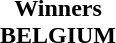<table cellspacing=0 width=100%>
<tr>
<td align=center></td>
</tr>
<tr>
<td align=center><strong>Winners<br>BELGIUM</strong></td>
</tr>
</table>
